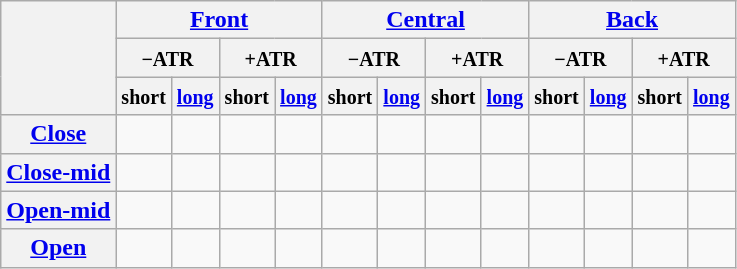<table class="wikitable">
<tr>
<th rowspan="3"></th>
<th colspan="4"><a href='#'>Front</a></th>
<th colspan="4"><a href='#'>Central</a></th>
<th colspan="4"><a href='#'>Back</a></th>
</tr>
<tr>
<th colspan="2"><small>−ATR</small></th>
<th colspan="2"><small>+ATR</small></th>
<th colspan="2"><small>−ATR</small></th>
<th colspan="2"><small>+ATR</small></th>
<th colspan="2"><small>−ATR</small></th>
<th colspan="2"><small>+ATR</small></th>
</tr>
<tr>
<th><small>short</small></th>
<th><small><a href='#'>long</a></small></th>
<th><small>short</small></th>
<th><small><a href='#'>long</a></small></th>
<th><small>short</small></th>
<th><small><a href='#'>long</a></small></th>
<th><small>short</small></th>
<th><small><a href='#'>long</a></small></th>
<th><small>short</small></th>
<th><small><a href='#'>long</a></small></th>
<th><small>short</small></th>
<th><small><a href='#'>long</a></small></th>
</tr>
<tr>
<th><a href='#'>Close</a></th>
<td> </td>
<td> </td>
<td> </td>
<td> </td>
<td></td>
<td></td>
<td></td>
<td></td>
<td> </td>
<td> </td>
<td> </td>
<td> </td>
</tr>
<tr>
<th><a href='#'>Close-mid</a></th>
<td></td>
<td></td>
<td> </td>
<td> </td>
<td></td>
<td></td>
<td></td>
<td></td>
<td></td>
<td></td>
<td> </td>
<td> </td>
</tr>
<tr>
<th><a href='#'>Open-mid</a></th>
<td> </td>
<td> </td>
<td></td>
<td></td>
<td></td>
<td></td>
<td> </td>
<td> </td>
<td> </td>
<td> </td>
<td></td>
<td></td>
</tr>
<tr>
<th><a href='#'>Open</a></th>
<td></td>
<td></td>
<td></td>
<td></td>
<td> </td>
<td> </td>
<td></td>
<td></td>
<td></td>
<td></td>
<td></td>
<td></td>
</tr>
</table>
